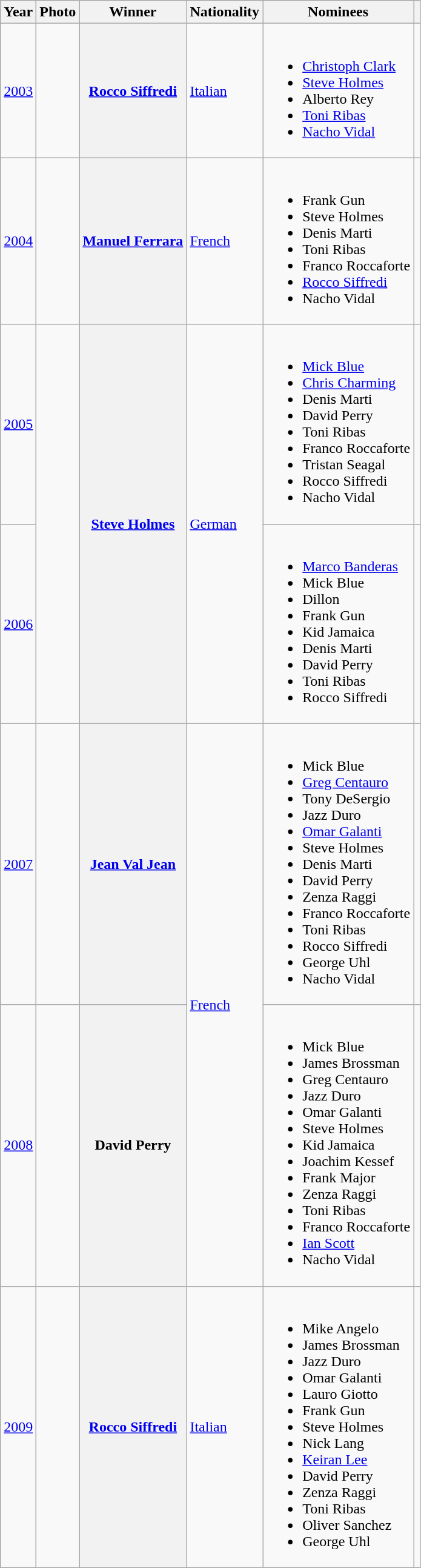<table Class="wikitable sortable">
<tr>
<th>Year</th>
<th>Photo</th>
<th>Winner</th>
<th>Nationality</th>
<th>Nominees</th>
<th></th>
</tr>
<tr>
<td><a href='#'>2003</a></td>
<td></td>
<th><a href='#'>Rocco Siffredi</a></th>
<td> <a href='#'>Italian</a></td>
<td valign="top"><br><ul><li> <a href='#'>Christoph Clark</a></li><li> <a href='#'>Steve Holmes</a></li><li> Alberto Rey</li><li> <a href='#'>Toni Ribas</a></li><li> <a href='#'>Nacho Vidal</a></li></ul></td>
<td></td>
</tr>
<tr>
<td><a href='#'>2004</a></td>
<td></td>
<th><a href='#'>Manuel Ferrara</a></th>
<td> <a href='#'>French</a></td>
<td valign="top"><br><ul><li> Frank Gun</li><li> Steve Holmes</li><li> Denis Marti</li><li> Toni Ribas</li><li> Franco Roccaforte</li><li> <a href='#'>Rocco Siffredi</a></li><li> Nacho Vidal</li></ul></td>
<td></td>
</tr>
<tr>
<td><a href='#'>2005</a></td>
<td rowspan="2"></td>
<th rowspan="2"><a href='#'>Steve Holmes</a></th>
<td rowspan="2"> <a href='#'>German</a></td>
<td valign="top"><br><ul><li> <a href='#'>Mick Blue</a></li><li> <a href='#'>Chris Charming</a></li><li> Denis Marti</li><li> David Perry</li><li> Toni Ribas</li><li> Franco Roccaforte</li><li> Tristan Seagal</li><li> Rocco Siffredi</li><li> Nacho Vidal</li></ul></td>
<td></td>
</tr>
<tr>
<td><a href='#'>2006</a></td>
<td valign="top"><br><ul><li> <a href='#'>Marco Banderas</a></li><li> Mick Blue</li><li> Dillon</li><li> Frank Gun</li><li> Kid Jamaica</li><li> Denis Marti</li><li> David Perry</li><li> Toni Ribas</li><li> Rocco Siffredi</li></ul></td>
<td></td>
</tr>
<tr>
<td><a href='#'>2007</a></td>
<td></td>
<th><a href='#'>Jean Val Jean</a></th>
<td rowspan="2"> <a href='#'>French</a></td>
<td valign="top"><br><ul><li> Mick Blue</li><li> <a href='#'>Greg Centauro</a></li><li> Tony DeSergio</li><li> Jazz Duro</li><li> <a href='#'>Omar Galanti</a></li><li> Steve Holmes</li><li> Denis Marti</li><li> David Perry</li><li> Zenza Raggi</li><li> Franco Roccaforte</li><li> Toni Ribas</li><li> Rocco Siffredi</li><li> George Uhl</li><li> Nacho Vidal</li></ul></td>
<td></td>
</tr>
<tr>
<td><a href='#'>2008</a></td>
<td></td>
<th>David Perry</th>
<td valign="top"><br><ul><li> Mick Blue</li><li> James Brossman</li><li> Greg Centauro</li><li> Jazz Duro</li><li> Omar Galanti</li><li> Steve Holmes</li><li> Kid Jamaica</li><li> Joachim Kessef</li><li> Frank Major</li><li> Zenza Raggi</li><li> Toni Ribas</li><li> Franco Roccaforte</li><li> <a href='#'>Ian Scott</a></li><li> Nacho Vidal</li></ul></td>
<td></td>
</tr>
<tr>
<td><a href='#'>2009</a></td>
<td></td>
<th><a href='#'>Rocco Siffredi</a></th>
<td> <a href='#'>Italian</a></td>
<td valign="top"><br><ul><li> Mike Angelo</li><li> James Brossman</li><li> Jazz Duro</li><li> Omar Galanti</li><li> Lauro Giotto</li><li> Frank Gun</li><li> Steve Holmes</li><li> Nick Lang</li><li> <a href='#'>Keiran Lee</a></li><li> David Perry</li><li> Zenza Raggi</li><li> Toni Ribas</li><li> Oliver Sanchez</li><li> George Uhl</li></ul></td>
<td></td>
</tr>
</table>
